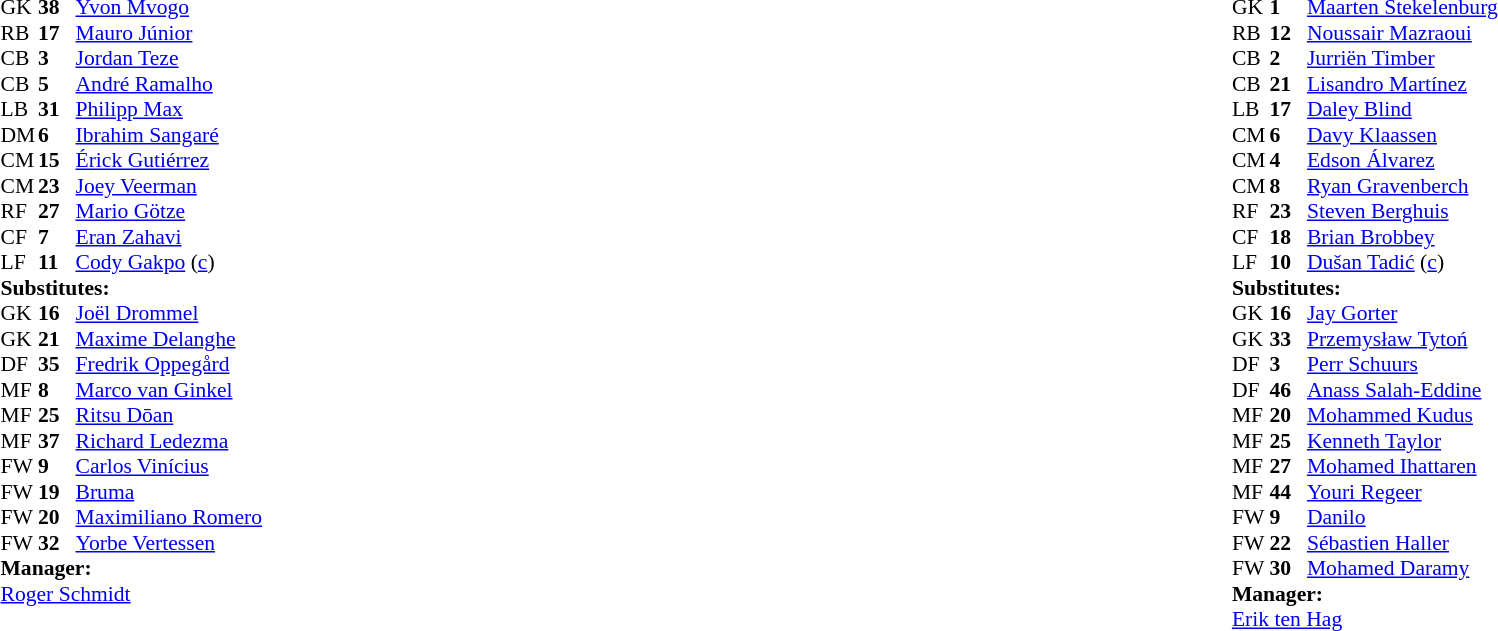<table width="100%">
<tr>
<td valign="top" width="40%"><br><table style="font-size:90%" cellspacing="0" cellpadding="0">
<tr>
<th width=25></th>
<th width=25></th>
</tr>
<tr>
<td>GK</td>
<td><strong>38</strong></td>
<td> <a href='#'>Yvon Mvogo</a></td>
</tr>
<tr>
<td>RB</td>
<td><strong>17</strong></td>
<td> <a href='#'>Mauro Júnior</a></td>
</tr>
<tr>
<td>CB</td>
<td><strong>3</strong></td>
<td> <a href='#'>Jordan Teze</a></td>
<td></td>
</tr>
<tr>
<td>CB</td>
<td><strong>5</strong></td>
<td> <a href='#'>André Ramalho</a></td>
</tr>
<tr>
<td>LB</td>
<td><strong>31</strong></td>
<td> <a href='#'>Philipp Max</a></td>
<td></td>
</tr>
<tr>
<td>DM</td>
<td><strong>6</strong></td>
<td> <a href='#'>Ibrahim Sangaré</a></td>
</tr>
<tr>
<td>CM</td>
<td><strong>15</strong></td>
<td> <a href='#'>Érick Gutiérrez</a></td>
</tr>
<tr>
<td>CM</td>
<td><strong>23</strong></td>
<td> <a href='#'>Joey Veerman</a></td>
<td></td>
<td></td>
</tr>
<tr>
<td>RF</td>
<td><strong>27</strong></td>
<td> <a href='#'>Mario Götze</a></td>
<td></td>
</tr>
<tr>
<td>CF</td>
<td><strong>7</strong></td>
<td> <a href='#'>Eran Zahavi</a></td>
<td></td>
<td></td>
</tr>
<tr>
<td>LF</td>
<td><strong>11</strong></td>
<td> <a href='#'>Cody Gakpo</a> (<a href='#'>c</a>)</td>
<td></td>
<td></td>
</tr>
<tr>
<td colspan=3><strong>Substitutes:</strong></td>
</tr>
<tr>
<td>GK</td>
<td><strong>16</strong></td>
<td> <a href='#'>Joël Drommel</a></td>
</tr>
<tr>
<td>GK</td>
<td><strong>21</strong></td>
<td> <a href='#'>Maxime Delanghe</a></td>
</tr>
<tr>
<td>DF</td>
<td><strong>35</strong></td>
<td> <a href='#'>Fredrik Oppegård</a></td>
</tr>
<tr>
<td>MF</td>
<td><strong>8</strong></td>
<td> <a href='#'>Marco van Ginkel</a></td>
<td></td>
<td></td>
</tr>
<tr>
<td>MF</td>
<td><strong>25</strong></td>
<td> <a href='#'>Ritsu Dōan</a></td>
<td></td>
<td></td>
</tr>
<tr>
<td>MF</td>
<td><strong>37</strong></td>
<td> <a href='#'>Richard Ledezma</a></td>
</tr>
<tr>
<td>FW</td>
<td><strong>9</strong></td>
<td> <a href='#'>Carlos Vinícius</a></td>
</tr>
<tr>
<td>FW</td>
<td><strong>19</strong></td>
<td> <a href='#'>Bruma</a></td>
<td></td>
<td></td>
</tr>
<tr>
<td>FW</td>
<td><strong>20</strong></td>
<td> <a href='#'>Maximiliano Romero</a></td>
</tr>
<tr>
<td>FW</td>
<td><strong>32</strong></td>
<td> <a href='#'>Yorbe Vertessen</a></td>
<td></td>
<td></td>
<td></td>
</tr>
<tr>
<td colspan=3><strong>Manager:</strong></td>
</tr>
<tr>
<td colspan=3> <a href='#'>Roger Schmidt</a></td>
</tr>
</table>
</td>
<td valign="top" width="50%"><br><table style="font-size:90%; margin:auto" cellspacing="0" cellpadding="0">
<tr>
<th width=25></th>
<th width=25></th>
</tr>
<tr>
<td>GK</td>
<td><strong>1</strong></td>
<td> <a href='#'>Maarten Stekelenburg</a></td>
</tr>
<tr>
<td>RB</td>
<td><strong>12</strong></td>
<td> <a href='#'>Noussair Mazraoui</a></td>
<td></td>
<td></td>
</tr>
<tr>
<td>CB</td>
<td><strong>2</strong></td>
<td> <a href='#'>Jurriën Timber</a></td>
</tr>
<tr>
<td>CB</td>
<td><strong>21</strong></td>
<td> <a href='#'>Lisandro Martínez</a></td>
<td></td>
</tr>
<tr>
<td>LB</td>
<td><strong>17</strong></td>
<td> <a href='#'>Daley Blind</a></td>
</tr>
<tr>
<td>CM</td>
<td><strong>6</strong></td>
<td> <a href='#'>Davy Klaassen</a></td>
<td></td>
<td></td>
</tr>
<tr>
<td>CM</td>
<td><strong>4</strong></td>
<td> <a href='#'>Edson Álvarez</a></td>
<td></td>
<td></td>
</tr>
<tr>
<td>CM</td>
<td><strong>8</strong></td>
<td> <a href='#'>Ryan Gravenberch</a></td>
<td></td>
</tr>
<tr>
<td>RF</td>
<td><strong>23</strong></td>
<td> <a href='#'>Steven Berghuis</a></td>
<td></td>
<td></td>
</tr>
<tr>
<td>CF</td>
<td><strong>18</strong></td>
<td> <a href='#'>Brian Brobbey</a></td>
</tr>
<tr>
<td>LF</td>
<td><strong>10</strong></td>
<td> <a href='#'>Dušan Tadić</a> (<a href='#'>c</a>)</td>
</tr>
<tr>
<td colspan=3><strong>Substitutes:</strong></td>
</tr>
<tr>
<td>GK</td>
<td><strong>16</strong></td>
<td> <a href='#'>Jay Gorter</a></td>
</tr>
<tr>
<td>GK</td>
<td><strong>33</strong></td>
<td> <a href='#'>Przemysław Tytoń</a></td>
</tr>
<tr>
<td>DF</td>
<td><strong>3</strong></td>
<td> <a href='#'>Perr Schuurs</a></td>
<td></td>
<td></td>
</tr>
<tr>
<td>DF</td>
<td><strong>46</strong></td>
<td> <a href='#'>Anass Salah-Eddine</a></td>
</tr>
<tr>
<td>MF</td>
<td><strong>20</strong></td>
<td> <a href='#'>Mohammed Kudus</a></td>
<td></td>
<td></td>
</tr>
<tr>
<td>MF</td>
<td><strong>25</strong></td>
<td> <a href='#'>Kenneth Taylor</a></td>
</tr>
<tr>
<td>MF</td>
<td><strong>27</strong></td>
<td> <a href='#'>Mohamed Ihattaren</a></td>
<td></td>
<td></td>
</tr>
<tr>
<td>MF</td>
<td><strong>44</strong></td>
<td> <a href='#'>Youri Regeer</a></td>
</tr>
<tr>
<td>FW</td>
<td><strong>9</strong></td>
<td> <a href='#'>Danilo</a></td>
</tr>
<tr>
<td>FW</td>
<td><strong>22</strong></td>
<td> <a href='#'>Sébastien Haller</a></td>
<td></td>
<td></td>
</tr>
<tr>
<td>FW</td>
<td><strong>30</strong></td>
<td> <a href='#'>Mohamed Daramy</a></td>
</tr>
<tr>
<td colspan=3><strong>Manager:</strong></td>
</tr>
<tr>
<td colspan=3> <a href='#'>Erik ten Hag</a></td>
</tr>
</table>
</td>
</tr>
</table>
